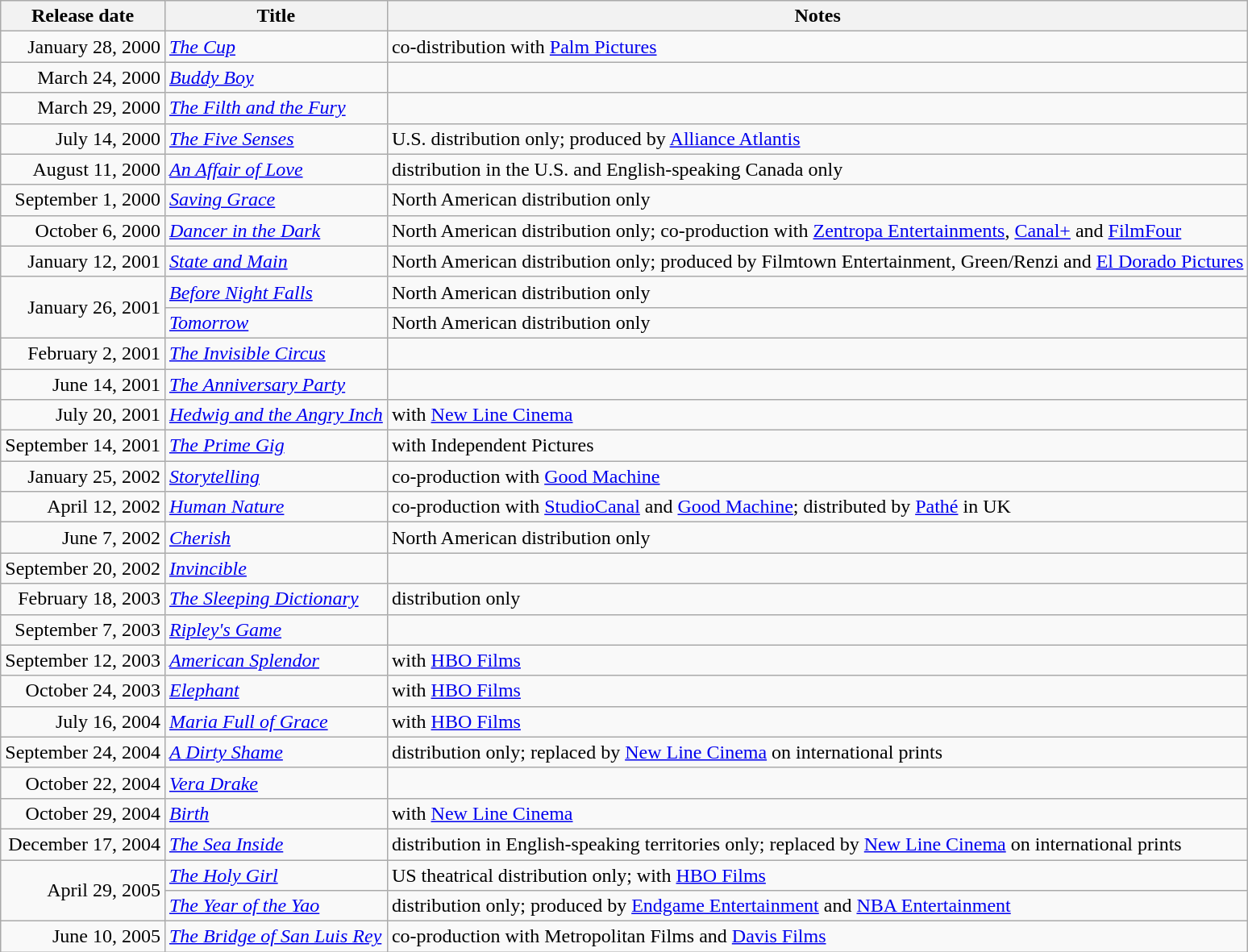<table class="wikitable sortable">
<tr>
<th>Release date</th>
<th>Title</th>
<th>Notes</th>
</tr>
<tr>
<td align="right">January 28, 2000</td>
<td><em><a href='#'>The Cup</a></em></td>
<td>co-distribution with <a href='#'>Palm Pictures</a></td>
</tr>
<tr>
<td align="right">March 24, 2000</td>
<td><em><a href='#'>Buddy Boy</a></em></td>
<td></td>
</tr>
<tr>
<td align="right">March 29, 2000</td>
<td><em><a href='#'>The Filth and the Fury</a></em></td>
<td></td>
</tr>
<tr>
<td align="right">July 14, 2000</td>
<td><em><a href='#'>The Five Senses</a></em></td>
<td>U.S. distribution only; produced by <a href='#'>Alliance Atlantis</a></td>
</tr>
<tr>
<td align="right">August 11, 2000</td>
<td><em><a href='#'>An Affair of Love</a></em></td>
<td>distribution in the U.S. and English-speaking Canada only</td>
</tr>
<tr>
<td align="right">September 1, 2000</td>
<td><em><a href='#'>Saving Grace</a></em></td>
<td>North American distribution only</td>
</tr>
<tr>
<td align="right">October 6, 2000</td>
<td><em><a href='#'>Dancer in the Dark</a></em></td>
<td>North American distribution only; co-production with <a href='#'>Zentropa Entertainments</a>, <a href='#'>Canal+</a> and <a href='#'>FilmFour</a></td>
</tr>
<tr>
<td align="right">January 12, 2001</td>
<td><em><a href='#'>State and Main</a></em></td>
<td>North American distribution only; produced by Filmtown Entertainment, Green/Renzi and <a href='#'>El Dorado Pictures</a></td>
</tr>
<tr>
<td align="right" rowspan=2>January 26, 2001</td>
<td><em><a href='#'>Before Night Falls</a></em></td>
<td>North American distribution only</td>
</tr>
<tr>
<td><em><a href='#'>Tomorrow</a></em></td>
<td>North American distribution only</td>
</tr>
<tr>
<td align="right">February 2, 2001</td>
<td><em><a href='#'>The Invisible Circus</a></em></td>
<td></td>
</tr>
<tr>
<td align="right">June 14, 2001</td>
<td><em><a href='#'>The Anniversary Party</a></em></td>
<td></td>
</tr>
<tr>
<td align="right">July 20, 2001</td>
<td><em><a href='#'>Hedwig and the Angry Inch</a></em></td>
<td>with <a href='#'>New Line Cinema</a></td>
</tr>
<tr>
<td align="right">September 14, 2001</td>
<td><em><a href='#'>The Prime Gig</a></em></td>
<td>with Independent Pictures</td>
</tr>
<tr>
<td align="right">January 25, 2002</td>
<td><em><a href='#'>Storytelling</a></em></td>
<td>co-production with <a href='#'>Good Machine</a></td>
</tr>
<tr>
<td align="right">April 12, 2002</td>
<td><em><a href='#'>Human Nature</a></em></td>
<td>co-production with <a href='#'>StudioCanal</a> and <a href='#'>Good Machine</a>; distributed by <a href='#'>Pathé</a> in UK</td>
</tr>
<tr>
<td align="right">June 7, 2002</td>
<td><em><a href='#'>Cherish</a></em></td>
<td>North American distribution only</td>
</tr>
<tr>
<td align="right">September 20, 2002</td>
<td><em><a href='#'>Invincible</a></em></td>
<td></td>
</tr>
<tr>
<td align="right">February 18, 2003</td>
<td><em><a href='#'>The Sleeping Dictionary</a></em></td>
<td>distribution only</td>
</tr>
<tr>
<td align="right">September 7, 2003</td>
<td><em><a href='#'>Ripley's Game</a></em></td>
<td></td>
</tr>
<tr>
<td align="right">September 12, 2003</td>
<td><em><a href='#'>American Splendor</a></em></td>
<td>with <a href='#'>HBO Films</a></td>
</tr>
<tr>
<td align="right">October 24, 2003</td>
<td><em><a href='#'>Elephant</a></em></td>
<td>with <a href='#'>HBO Films</a></td>
</tr>
<tr>
<td align="right">July 16, 2004</td>
<td><em><a href='#'>Maria Full of Grace</a></em></td>
<td>with <a href='#'>HBO Films</a></td>
</tr>
<tr>
<td align="right">September 24, 2004</td>
<td><em><a href='#'>A Dirty Shame</a></em></td>
<td>distribution only; replaced by <a href='#'>New Line Cinema</a> on international prints</td>
</tr>
<tr>
<td align="right">October 22, 2004</td>
<td><em><a href='#'>Vera Drake</a></em></td>
<td></td>
</tr>
<tr>
<td align="right">October 29, 2004</td>
<td><em><a href='#'>Birth</a></em></td>
<td>with <a href='#'>New Line Cinema</a></td>
</tr>
<tr>
<td align="right">December 17, 2004</td>
<td><em><a href='#'>The Sea Inside</a></em></td>
<td>distribution in English-speaking territories only; replaced by <a href='#'>New Line Cinema</a> on international prints</td>
</tr>
<tr>
<td align="right" rowspan=2>April 29, 2005</td>
<td><em><a href='#'>The Holy Girl</a></em></td>
<td>US theatrical distribution only; with <a href='#'>HBO Films</a></td>
</tr>
<tr>
<td><em><a href='#'>The Year of the Yao</a></em></td>
<td>distribution only; produced by <a href='#'>Endgame Entertainment</a> and <a href='#'>NBA Entertainment</a></td>
</tr>
<tr>
<td align="right">June 10, 2005</td>
<td><em><a href='#'>The Bridge of San Luis Rey</a></em></td>
<td>co-production with Metropolitan Films and <a href='#'>Davis Films</a></td>
</tr>
</table>
